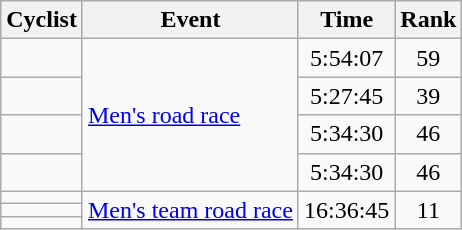<table class="wikitable sortable" style="text-align:center">
<tr>
<th>Cyclist</th>
<th>Event</th>
<th>Time</th>
<th>Rank</th>
</tr>
<tr>
<td align=left></td>
<td align=left rowspan=4><a href='#'>Men's road race</a></td>
<td>5:54:07</td>
<td>59</td>
</tr>
<tr>
<td align=left></td>
<td>5:27:45</td>
<td>39</td>
</tr>
<tr>
<td align=left></td>
<td>5:34:30</td>
<td>46</td>
</tr>
<tr>
<td align=left></td>
<td>5:34:30</td>
<td>46</td>
</tr>
<tr>
<td align=left></td>
<td align=left rowspan=3><a href='#'>Men's team road race</a></td>
<td rowspan=3>16:36:45</td>
<td rowspan=3>11</td>
</tr>
<tr>
<td align=left></td>
</tr>
<tr>
<td align=left></td>
</tr>
</table>
